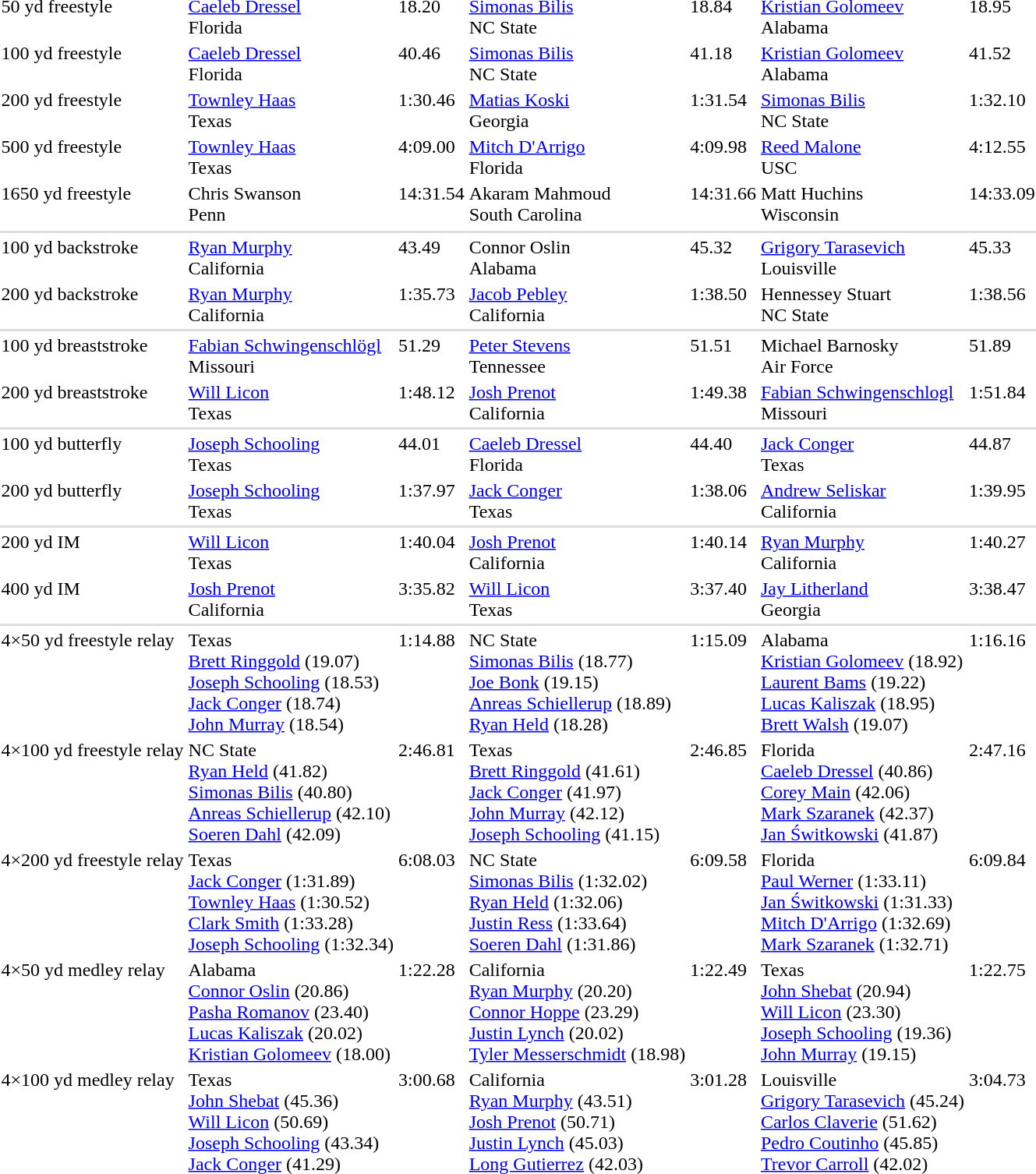<table>
<tr valign="top">
<td>50 yd freestyle</td>
<td><a href='#'>Caeleb Dressel</a><br>Florida</td>
<td>18.20<br></td>
<td><a href='#'>Simonas Bilis</a><br>NC State</td>
<td>18.84<br></td>
<td><a href='#'>Kristian Golomeev</a><br>Alabama</td>
<td>18.95<br></td>
</tr>
<tr valign="top">
<td>100 yd freestyle<br></td>
<td><a href='#'>Caeleb Dressel</a><br>Florida</td>
<td>40.46<br></td>
<td><a href='#'>Simonas Bilis</a><br>NC State</td>
<td>41.18<br></td>
<td><a href='#'>Kristian Golomeev</a><br>Alabama</td>
<td>41.52<br></td>
</tr>
<tr valign="top">
<td>200 yd freestyle<br></td>
<td><a href='#'>Townley Haas</a><br>Texas</td>
<td>1:30.46<br></td>
<td><a href='#'>Matias Koski</a><br>Georgia</td>
<td>1:31.54<br></td>
<td><a href='#'>Simonas Bilis</a><br>NC State</td>
<td>1:32.10<br></td>
</tr>
<tr valign="top">
<td>500 yd freestyle<br></td>
<td><a href='#'>Townley Haas</a><br>Texas</td>
<td>4:09.00<br></td>
<td><a href='#'>Mitch D'Arrigo</a><br>Florida</td>
<td>4:09.98<br></td>
<td><a href='#'>Reed Malone</a><br> USC</td>
<td>4:12.55<br></td>
</tr>
<tr valign="top">
<td>1650 yd freestyle<br></td>
<td>Chris Swanson<br>Penn</td>
<td>14:31.54<br></td>
<td>Akaram Mahmoud<br>South Carolina</td>
<td>14:31.66<br></td>
<td>Matt Huchins<br>Wisconsin</td>
<td>14:33.09<br></td>
</tr>
<tr valign="top">
</tr>
<tr bgcolor=#DDDDDD>
<td colspan=7></td>
</tr>
<tr valign="top">
<td>100 yd backstroke<br></td>
<td><a href='#'>Ryan Murphy</a><br>California</td>
<td>43.49<br></td>
<td>Connor Oslin<br>Alabama</td>
<td>45.32<br></td>
<td><a href='#'>Grigory Tarasevich</a><br>Louisville</td>
<td>45.33<br></td>
</tr>
<tr valign="top">
<td>200 yd backstroke<br></td>
<td><a href='#'>Ryan Murphy</a><br>California</td>
<td>1:35.73<br></td>
<td><a href='#'>Jacob Pebley</a><br>California</td>
<td>1:38.50<br></td>
<td>Hennessey Stuart<br>NC State</td>
<td>1:38.56<br></td>
</tr>
<tr bgcolor=#DDDDDD>
<td colspan=7></td>
</tr>
<tr valign="top">
<td>100 yd breaststroke<br></td>
<td><a href='#'>Fabian Schwingenschlögl</a><br>Missouri</td>
<td>51.29<br></td>
<td><a href='#'>Peter Stevens</a><br>Tennessee</td>
<td>51.51<br></td>
<td>Michael Barnosky<br>Air Force</td>
<td>51.89<br></td>
</tr>
<tr valign="top">
<td>200 yd breaststroke<br></td>
<td><a href='#'>Will Licon</a><br>Texas</td>
<td>1:48.12<br></td>
<td><a href='#'>Josh Prenot</a><br>California</td>
<td>1:49.38<br></td>
<td><a href='#'>Fabian Schwingenschlogl</a><br>Missouri</td>
<td>1:51.84<br></td>
</tr>
<tr bgcolor=#DDDDDD>
<td colspan=7></td>
</tr>
<tr valign="top">
<td>100 yd butterfly<br></td>
<td><a href='#'>Joseph Schooling</a><br>Texas</td>
<td>44.01<br></td>
<td><a href='#'>Caeleb Dressel</a><br>Florida</td>
<td>44.40<br></td>
<td><a href='#'>Jack Conger</a><br>Texas</td>
<td>44.87<br></td>
</tr>
<tr valign="top">
<td>200 yd butterfly<br></td>
<td><a href='#'>Joseph Schooling</a><br>Texas</td>
<td>1:37.97<br></td>
<td><a href='#'>Jack Conger</a><br>Texas</td>
<td>1:38.06<br></td>
<td><a href='#'>Andrew Seliskar</a><br>California</td>
<td>1:39.95<br></td>
</tr>
<tr bgcolor=#DDDDDD>
<td colspan=7></td>
</tr>
<tr valign="top">
<td>200 yd IM<br></td>
<td><a href='#'>Will Licon</a><br>Texas</td>
<td>1:40.04<br></td>
<td><a href='#'>Josh Prenot</a><br>California</td>
<td>1:40.14<br></td>
<td><a href='#'>Ryan Murphy</a><br>California</td>
<td>1:40.27<br></td>
</tr>
<tr valign="top">
<td>400 yd IM<br></td>
<td><a href='#'>Josh Prenot</a><br>California</td>
<td>3:35.82<br></td>
<td><a href='#'>Will Licon</a><br>Texas</td>
<td>3:37.40<br></td>
<td><a href='#'>Jay Litherland</a><br>Georgia</td>
<td>3:38.47<br></td>
</tr>
<tr bgcolor=#DDDDDD>
<td colspan=7></td>
</tr>
<tr valign="top">
<td>4×50 yd freestyle relay</td>
<td>Texas<br><a href='#'>Brett Ringgold</a> (19.07)<br><a href='#'>Joseph Schooling</a> (18.53)<br><a href='#'>Jack Conger</a> (18.74)<br><a href='#'>John Murray</a> (18.54)</td>
<td>1:14.88<br></td>
<td>NC State<br><a href='#'>Simonas Bilis</a> (18.77)<br><a href='#'>Joe Bonk</a> (19.15)<br><a href='#'>Anreas Schiellerup</a> (18.89)<br><a href='#'>Ryan Held</a> (18.28)</td>
<td>1:15.09<br></td>
<td>Alabama<br><a href='#'>Kristian Golomeev</a> (18.92)<br><a href='#'>Laurent Bams</a> (19.22)<br><a href='#'>Lucas Kaliszak</a> (18.95)<br><a href='#'>Brett Walsh</a> (19.07)</td>
<td>1:16.16<br></td>
</tr>
<tr valign="top">
<td>4×100 yd freestyle relay</td>
<td>NC State<br><a href='#'>Ryan Held</a> (41.82)<br><a href='#'>Simonas Bilis</a> (40.80)<br><a href='#'>Anreas Schiellerup</a> (42.10)<br><a href='#'>Soeren Dahl</a> (42.09)</td>
<td>2:46.81<br></td>
<td>Texas<br><a href='#'>Brett Ringgold</a> (41.61)<br><a href='#'>Jack Conger</a> (41.97)<br><a href='#'>John Murray</a> (42.12)<br><a href='#'>Joseph Schooling</a> (41.15)</td>
<td>2:46.85<br></td>
<td>Florida<br><a href='#'>Caeleb Dressel</a> (40.86)<br><a href='#'>Corey Main</a> (42.06)<br><a href='#'>Mark Szaranek</a> (42.37)<br><a href='#'>Jan Świtkowski</a> (41.87)</td>
<td>2:47.16<br></td>
</tr>
<tr valign="top">
<td>4×200 yd freestyle relay</td>
<td>Texas<br><a href='#'>Jack Conger</a> (1:31.89)<br><a href='#'>Townley Haas</a> (1:30.52)<br><a href='#'>Clark Smith</a> (1:33.28)<br><a href='#'>Joseph Schooling</a> (1:32.34)</td>
<td>6:08.03<br></td>
<td>NC State<br><a href='#'>Simonas Bilis</a> (1:32.02)<br><a href='#'>Ryan Held</a> (1:32.06)<br><a href='#'>Justin Ress</a> (1:33.64)<br><a href='#'>Soeren Dahl</a> (1:31.86)</td>
<td>6:09.58<br></td>
<td>Florida<br><a href='#'>Paul Werner</a> (1:33.11)<br><a href='#'>Jan Świtkowski</a> (1:31.33)<br><a href='#'>Mitch D'Arrigo</a> (1:32.69)<br><a href='#'>Mark Szaranek</a> (1:32.71)</td>
<td>6:09.84<br></td>
</tr>
<tr valign="top">
<td>4×50 yd medley relay</td>
<td>Alabama<br><a href='#'>Connor Oslin</a> (20.86)<br><a href='#'>Pasha Romanov</a> (23.40)<br><a href='#'>Lucas Kaliszak</a> (20.02)<br><a href='#'>Kristian Golomeev</a> (18.00)</td>
<td>1:22.28<br></td>
<td>California<br><a href='#'>Ryan Murphy</a> (20.20)<br><a href='#'>Connor Hoppe</a> (23.29)<br><a href='#'>Justin Lynch</a> (20.02)<br><a href='#'>Tyler Messerschmidt</a> (18.98)</td>
<td>1:22.49<br></td>
<td>Texas<br><a href='#'>John Shebat</a> (20.94)<br><a href='#'>Will Licon</a> (23.30)<br><a href='#'>Joseph Schooling</a> (19.36)<br><a href='#'>John Murray</a> (19.15)</td>
<td>1:22.75<br></td>
</tr>
<tr valign="top">
<td>4×100 yd medley relay</td>
<td>Texas<br><a href='#'>John Shebat</a> (45.36)<br><a href='#'>Will Licon</a> (50.69)<br><a href='#'>Joseph Schooling</a> (43.34)<br><a href='#'>Jack Conger</a> (41.29)</td>
<td>3:00.68<br></td>
<td>California<br><a href='#'>Ryan Murphy</a> (43.51)<br><a href='#'>Josh Prenot</a> (50.71)<br><a href='#'>Justin Lynch</a> (45.03)<br><a href='#'>Long Gutierrez</a> (42.03)</td>
<td>3:01.28<br></td>
<td>Louisville<br><a href='#'>Grigory Tarasevich</a> (45.24)<br><a href='#'>Carlos Claverie</a> (51.62)<br><a href='#'>Pedro Coutinho</a> (45.85)<br><a href='#'>Trevor Carroll</a> (42.02)</td>
<td>3:04.73<br></td>
</tr>
</table>
